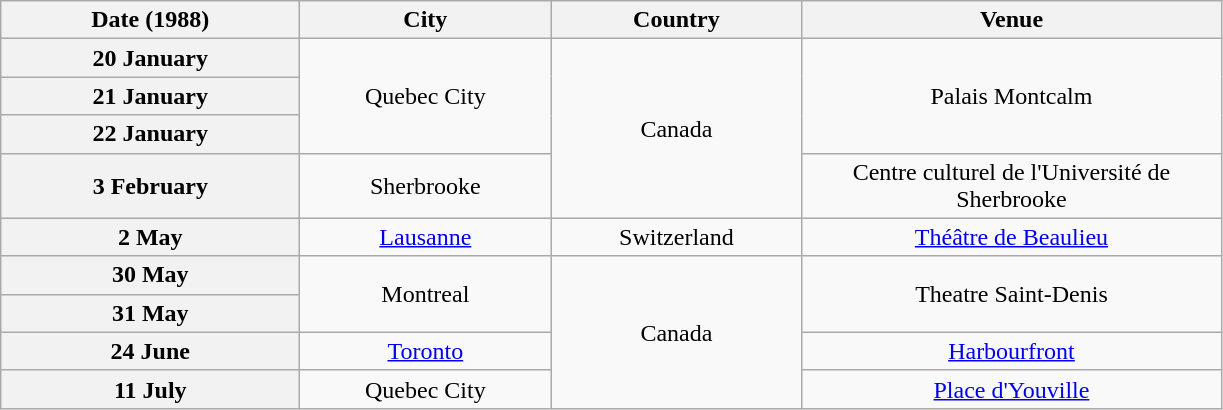<table class="wikitable plainrowheaders" style="text-align:center;">
<tr>
<th scope="col" style="width:12em;">Date (1988)</th>
<th scope="col" style="width:10em;">City</th>
<th scope="col" style="width:10em;">Country</th>
<th scope="col" style="width:17em;">Venue</th>
</tr>
<tr>
<th scope="row" style="text-align:center;">20 January</th>
<td rowspan="3">Quebec City</td>
<td rowspan="4">Canada</td>
<td rowspan="3">Palais Montcalm</td>
</tr>
<tr>
<th scope="row" style="text-align:center;">21 January</th>
</tr>
<tr>
<th scope="row" style="text-align:center;">22 January</th>
</tr>
<tr>
<th scope="row" style="text-align:center;">3 February</th>
<td>Sherbrooke</td>
<td>Centre culturel de l'Université de Sherbrooke</td>
</tr>
<tr>
<th scope="row" style="text-align:center;">2 May</th>
<td><a href='#'>Lausanne</a></td>
<td>Switzerland</td>
<td><a href='#'>Théâtre de Beaulieu</a></td>
</tr>
<tr>
<th scope="row" style="text-align:center;">30 May</th>
<td rowspan="2">Montreal</td>
<td rowspan="4">Canada</td>
<td rowspan="2">Theatre Saint-Denis</td>
</tr>
<tr>
<th scope="row" style="text-align:center;">31 May</th>
</tr>
<tr>
<th scope="row" style="text-align:center;">24 June</th>
<td><a href='#'>Toronto</a></td>
<td><a href='#'>Harbourfront</a></td>
</tr>
<tr>
<th scope="row" style="text-align:center;">11 July</th>
<td>Quebec City</td>
<td><a href='#'>Place d'Youville</a></td>
</tr>
</table>
